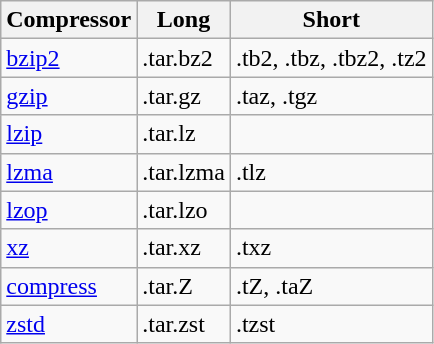<table class="wikitable">
<tr>
<th>Compressor</th>
<th>Long</th>
<th>Short</th>
</tr>
<tr>
<td><a href='#'>bzip2</a></td>
<td>.tar.bz2</td>
<td>.tb2, .tbz, .tbz2, .tz2</td>
</tr>
<tr>
<td><a href='#'>gzip</a></td>
<td>.tar.gz</td>
<td>.taz, .tgz</td>
</tr>
<tr>
<td><a href='#'>lzip</a></td>
<td>.tar.lz</td>
<td></td>
</tr>
<tr>
<td><a href='#'>lzma</a></td>
<td>.tar.lzma</td>
<td>.tlz</td>
</tr>
<tr>
<td><a href='#'>lzop</a></td>
<td>.tar.lzo</td>
<td></td>
</tr>
<tr>
<td><a href='#'>xz</a></td>
<td>.tar.xz</td>
<td>.txz</td>
</tr>
<tr>
<td><a href='#'>compress</a></td>
<td>.tar.Z</td>
<td>.tZ, .taZ</td>
</tr>
<tr>
<td><a href='#'>zstd</a></td>
<td>.tar.zst</td>
<td>.tzst</td>
</tr>
</table>
